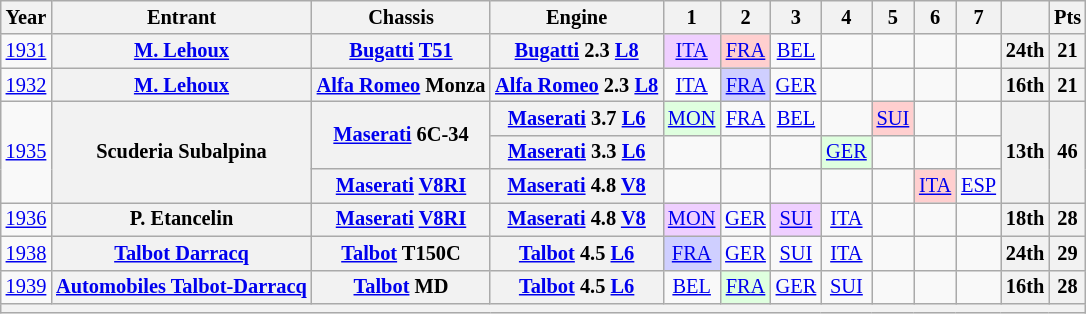<table class="wikitable" style="text-align:center; font-size:85%">
<tr>
<th>Year</th>
<th>Entrant</th>
<th>Chassis</th>
<th>Engine</th>
<th>1</th>
<th>2</th>
<th>3</th>
<th>4</th>
<th>5</th>
<th>6</th>
<th>7</th>
<th></th>
<th>Pts</th>
</tr>
<tr>
<td><a href='#'>1931</a></td>
<th nowrap><a href='#'>M. Lehoux</a></th>
<th nowrap><a href='#'>Bugatti</a> <a href='#'>T51</a></th>
<th nowrap><a href='#'>Bugatti</a> 2.3 <a href='#'>L8</a></th>
<td style="background:#efcfff;"><a href='#'>ITA</a><br></td>
<td style="background:#ffcfcf;"><a href='#'>FRA</a><br></td>
<td><a href='#'>BEL</a></td>
<td></td>
<td></td>
<td></td>
<td></td>
<th>24th</th>
<th>21</th>
</tr>
<tr>
<td><a href='#'>1932</a></td>
<th nowrap><a href='#'>M. Lehoux</a></th>
<th nowrap><a href='#'>Alfa Romeo</a> Monza</th>
<th nowrap><a href='#'>Alfa Romeo</a> 2.3 <a href='#'>L8</a></th>
<td><a href='#'>ITA</a></td>
<td style="background:#cfcfff;"><a href='#'>FRA</a><br></td>
<td><a href='#'>GER</a></td>
<td></td>
<td></td>
<td></td>
<td></td>
<th>16th</th>
<th>21</th>
</tr>
<tr>
<td rowspan=3><a href='#'>1935</a></td>
<th rowspan=3 nowrap>Scuderia Subalpina</th>
<th rowspan=2 nowrap><a href='#'>Maserati</a> 6C-34</th>
<th nowrap><a href='#'>Maserati</a> 3.7 <a href='#'>L6</a></th>
<td style="background:#DFFFDF;"><a href='#'>MON</a><br></td>
<td><a href='#'>FRA</a></td>
<td><a href='#'>BEL</a></td>
<td></td>
<td style="background:#ffcfcf;"><a href='#'>SUI</a><br></td>
<td></td>
<td></td>
<th rowspan=3>13th</th>
<th rowspan=3>46</th>
</tr>
<tr>
<th nowrap><a href='#'>Maserati</a> 3.3 <a href='#'>L6</a></th>
<td></td>
<td></td>
<td></td>
<td style="background:#DFFFDF;"><a href='#'>GER</a><br></td>
<td></td>
<td></td>
<td></td>
</tr>
<tr>
<th nowrap><a href='#'>Maserati</a> <a href='#'>V8RI</a></th>
<th nowrap><a href='#'>Maserati</a> 4.8 <a href='#'>V8</a></th>
<td></td>
<td></td>
<td></td>
<td></td>
<td></td>
<td style="background:#ffcfcf;"><a href='#'>ITA</a><br></td>
<td><a href='#'>ESP</a></td>
</tr>
<tr>
<td><a href='#'>1936</a></td>
<th nowrap>P. Etancelin</th>
<th nowrap><a href='#'>Maserati</a> <a href='#'>V8RI</a></th>
<th nowrap><a href='#'>Maserati</a> 4.8 <a href='#'>V8</a></th>
<td style="background:#efcfff;"><a href='#'>MON</a><br></td>
<td><a href='#'>GER</a></td>
<td style="background:#efcfff;"><a href='#'>SUI</a><br></td>
<td><a href='#'>ITA</a></td>
<td></td>
<td></td>
<td></td>
<th>18th</th>
<th>28</th>
</tr>
<tr>
<td><a href='#'>1938</a></td>
<th nowrap><a href='#'>Talbot Darracq</a></th>
<th nowrap><a href='#'>Talbot</a> T150C</th>
<th nowrap><a href='#'>Talbot</a> 4.5 <a href='#'>L6</a></th>
<td style="background:#cfcfff;"><a href='#'>FRA</a><br></td>
<td><a href='#'>GER</a></td>
<td><a href='#'>SUI</a></td>
<td><a href='#'>ITA</a></td>
<td></td>
<td></td>
<td></td>
<th>24th</th>
<th>29</th>
</tr>
<tr>
<td><a href='#'>1939</a></td>
<th nowrap><a href='#'>Automobiles Talbot-Darracq</a></th>
<th nowrap><a href='#'>Talbot</a> MD</th>
<th nowrap><a href='#'>Talbot</a> 4.5 <a href='#'>L6</a></th>
<td><a href='#'>BEL</a></td>
<td style="background:#DFFFDF;"><a href='#'>FRA</a><br></td>
<td><a href='#'>GER</a></td>
<td><a href='#'>SUI</a></td>
<td></td>
<td></td>
<td></td>
<th>16th</th>
<th>28</th>
</tr>
<tr>
<th colspan=13></th>
</tr>
</table>
